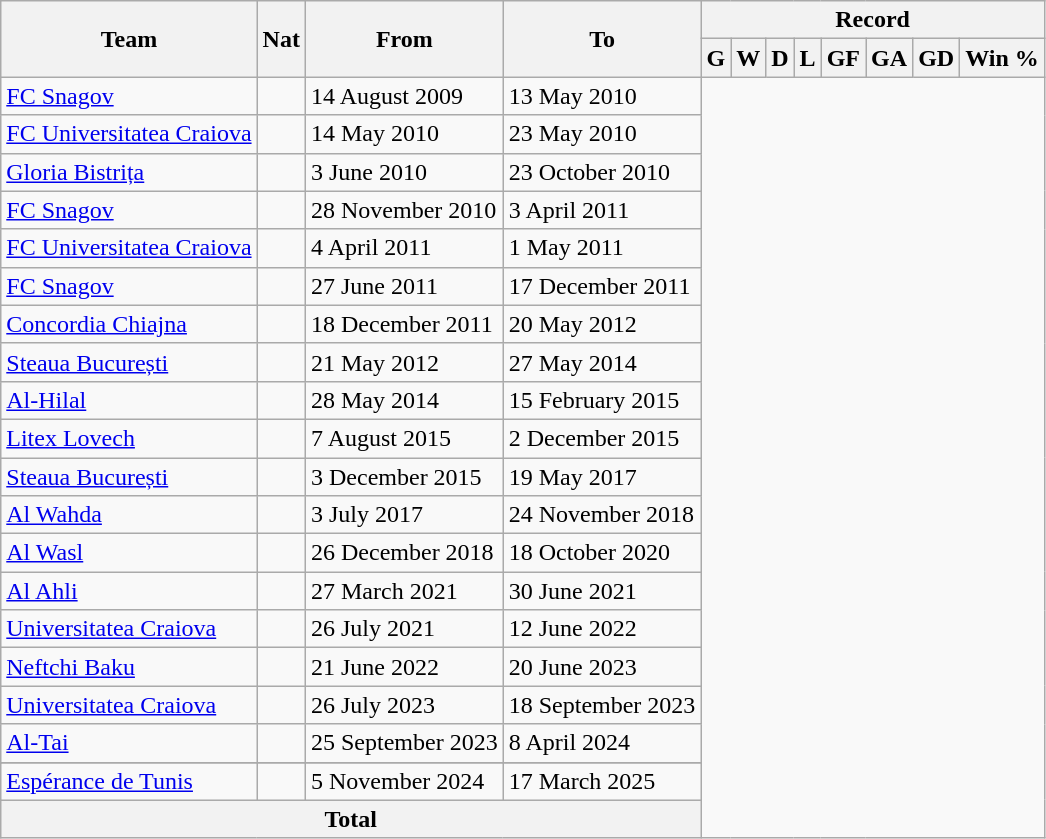<table class="wikitable" style="text-align: center">
<tr>
<th rowspan=2>Team</th>
<th rowspan=2>Nat</th>
<th rowspan=2>From</th>
<th rowspan=2>To</th>
<th colspan=8>Record</th>
</tr>
<tr>
<th>G</th>
<th>W</th>
<th>D</th>
<th>L</th>
<th>GF</th>
<th>GA</th>
<th>GD</th>
<th>Win %</th>
</tr>
<tr>
<td align=left><a href='#'>FC Snagov</a></td>
<td></td>
<td align=left>14 August 2009</td>
<td align=left>13 May 2010<br></td>
</tr>
<tr>
<td align=left><a href='#'>FC Universitatea Craiova</a></td>
<td></td>
<td align=left>14 May 2010</td>
<td align=left>23 May 2010<br></td>
</tr>
<tr>
<td align=left><a href='#'>Gloria Bistrița</a></td>
<td></td>
<td align=left>3 June 2010</td>
<td align=left>23 October 2010<br></td>
</tr>
<tr>
<td align=left><a href='#'>FC Snagov</a></td>
<td></td>
<td align=left>28 November 2010</td>
<td align=left>3 April 2011<br></td>
</tr>
<tr>
<td align=left><a href='#'>FC Universitatea Craiova</a></td>
<td></td>
<td align=left>4 April 2011</td>
<td align=left>1 May 2011<br></td>
</tr>
<tr>
<td align=left><a href='#'>FC Snagov</a></td>
<td></td>
<td align=left>27 June 2011</td>
<td align=left>17 December 2011<br></td>
</tr>
<tr>
<td align=left><a href='#'>Concordia Chiajna</a></td>
<td></td>
<td align=left>18 December 2011</td>
<td align=left>20 May 2012<br></td>
</tr>
<tr>
<td align=left><a href='#'>Steaua București</a></td>
<td></td>
<td align=left>21 May 2012</td>
<td align=left>27 May 2014<br></td>
</tr>
<tr>
<td align=left><a href='#'>Al-Hilal</a></td>
<td></td>
<td align=left>28 May 2014</td>
<td align=left>15 February 2015<br></td>
</tr>
<tr>
<td align=left><a href='#'>Litex Lovech</a></td>
<td></td>
<td align=left>7 August 2015</td>
<td align=left>2 December 2015<br></td>
</tr>
<tr>
<td align=left><a href='#'>Steaua București</a></td>
<td></td>
<td align=left>3 December 2015</td>
<td align=left>19 May 2017<br></td>
</tr>
<tr>
<td align=left><a href='#'>Al Wahda</a></td>
<td></td>
<td align=left>3 July 2017</td>
<td align=left>24 November 2018<br></td>
</tr>
<tr>
<td align=left><a href='#'>Al Wasl</a></td>
<td></td>
<td align=left>26 December 2018</td>
<td align=left>18 October 2020<br></td>
</tr>
<tr>
<td align=left><a href='#'>Al Ahli</a></td>
<td></td>
<td align=left>27 March 2021</td>
<td align=left>30 June 2021<br></td>
</tr>
<tr>
<td align=left><a href='#'>Universitatea Craiova</a></td>
<td></td>
<td align=left>26 July 2021</td>
<td align=left>12 June 2022<br></td>
</tr>
<tr>
<td align=left><a href='#'>Neftchi Baku</a></td>
<td></td>
<td align=left>21 June 2022</td>
<td align=left>20 June 2023<br></td>
</tr>
<tr>
<td align=left><a href='#'>Universitatea Craiova</a></td>
<td></td>
<td align=left>26 July 2023</td>
<td align=left>18 September 2023<br></td>
</tr>
<tr>
<td align=left><a href='#'>Al-Tai</a></td>
<td></td>
<td align=left>25 September 2023</td>
<td align=left>8 April 2024<br></td>
</tr>
<tr>
</tr>
<tr>
<td align=left><a href='#'>Espérance de Tunis</a></td>
<td></td>
<td align=left>5 November 2024</td>
<td align=left>17 March 2025<br></td>
</tr>
<tr>
<th colspan=4>Total<br></th>
</tr>
</table>
